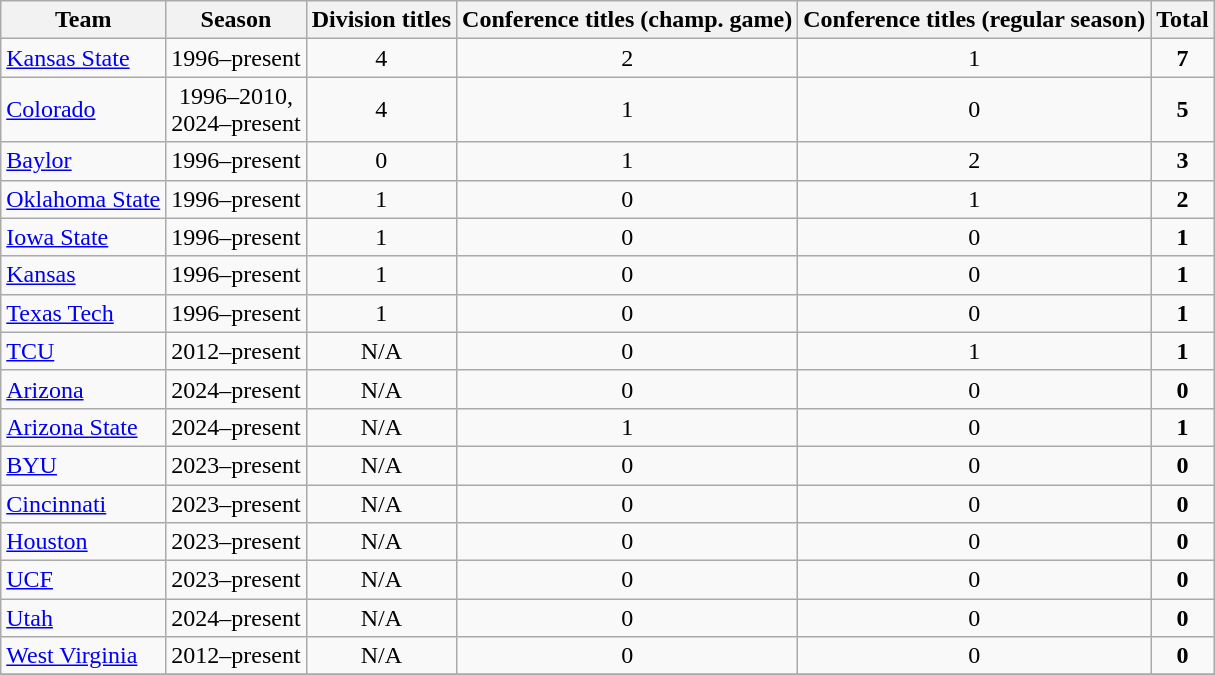<table class="wikitable sortable">
<tr>
<th scope="col">Team</th>
<th scope="col">Season</th>
<th scope="col">Division titles</th>
<th scope="col">Conference titles (champ. game)</th>
<th scope="col">Conference titles (regular season)</th>
<th scope="col">Total</th>
</tr>
<tr>
<td><a href='#'>Kansas State</a></td>
<td style="text-align: center;">1996–present</td>
<td style="text-align: center;">4</td>
<td style="text-align: center;">2</td>
<td style="text-align: center;">1</td>
<td style="text-align: center;"><strong>7</strong></td>
</tr>
<tr>
<td><a href='#'>Colorado</a></td>
<td style="text-align: center;">1996–2010,<br>2024–present</td>
<td style="text-align: center;">4</td>
<td style="text-align: center;">1</td>
<td style="text-align: center;">0</td>
<td style="text-align: center;"><strong>5</strong></td>
</tr>
<tr>
<td><a href='#'>Baylor</a></td>
<td style="text-align: center;">1996–present</td>
<td style="text-align: center;">0</td>
<td style="text-align: center;">1</td>
<td style="text-align: center;">2</td>
<td style="text-align: center;"><strong>3</strong></td>
</tr>
<tr>
<td><a href='#'>Oklahoma State</a></td>
<td style="text-align: center;">1996–present</td>
<td style="text-align: center;">1</td>
<td style="text-align: center;">0</td>
<td style="text-align: center;">1</td>
<td style="text-align: center;"><strong>2</strong></td>
</tr>
<tr>
<td><a href='#'>Iowa State</a></td>
<td style="text-align: center;">1996–present</td>
<td style="text-align: center;">1</td>
<td style="text-align: center;">0</td>
<td style="text-align: center;">0</td>
<td style="text-align: center;"><strong>1</strong></td>
</tr>
<tr>
<td><a href='#'>Kansas</a></td>
<td style="text-align: center;">1996–present</td>
<td style="text-align: center;">1</td>
<td style="text-align: center;">0</td>
<td style="text-align: center;">0</td>
<td style="text-align: center;"><strong>1</strong></td>
</tr>
<tr>
<td><a href='#'>Texas Tech</a></td>
<td style="text-align: center;">1996–present</td>
<td style="text-align: center;">1</td>
<td style="text-align: center;">0</td>
<td style="text-align: center;">0</td>
<td style="text-align: center;"><strong>1</strong></td>
</tr>
<tr>
<td><a href='#'>TCU</a></td>
<td style="text-align: center;">2012–present</td>
<td style="text-align: center;">N/A</td>
<td style="text-align: center;">0</td>
<td style="text-align: center;">1</td>
<td style="text-align: center;"><strong>1</strong></td>
</tr>
<tr>
<td><a href='#'>Arizona</a></td>
<td style="text-align: center;">2024–present</td>
<td style="text-align: center;">N/A</td>
<td style="text-align: center;">0</td>
<td style="text-align: center;">0</td>
<td style="text-align: center;"><strong>0</strong></td>
</tr>
<tr>
<td><a href='#'>Arizona State</a></td>
<td style="text-align: center;">2024–present</td>
<td style="text-align: center;">N/A</td>
<td style="text-align: center;">1</td>
<td style="text-align: center;">0</td>
<td style="text-align: center;"><strong>1</strong></td>
</tr>
<tr>
<td><a href='#'>BYU</a></td>
<td style="text-align: center;">2023–present</td>
<td style="text-align: center;">N/A</td>
<td style="text-align: center;">0</td>
<td style="text-align: center;">0</td>
<td style="text-align: center;"><strong>0</strong></td>
</tr>
<tr>
<td><a href='#'>Cincinnati</a></td>
<td style="text-align: center;">2023–present</td>
<td style="text-align: center;">N/A</td>
<td style="text-align: center;">0</td>
<td style="text-align: center;">0</td>
<td style="text-align: center;"><strong>0</strong></td>
</tr>
<tr>
<td><a href='#'>Houston</a></td>
<td style="text-align: center;">2023–present</td>
<td style="text-align: center;">N/A</td>
<td style="text-align: center;">0</td>
<td style="text-align: center;">0</td>
<td style="text-align: center;"><strong>0</strong></td>
</tr>
<tr>
<td><a href='#'>UCF</a></td>
<td style="text-align: center;">2023–present</td>
<td style="text-align: center;">N/A</td>
<td style="text-align: center;">0</td>
<td style="text-align: center;">0</td>
<td style="text-align: center;"><strong>0</strong></td>
</tr>
<tr>
<td><a href='#'>Utah</a></td>
<td style="text-align: center;">2024–present</td>
<td style="text-align: center;">N/A</td>
<td style="text-align: center;">0</td>
<td style="text-align: center;">0</td>
<td style="text-align: center;"><strong>0</strong></td>
</tr>
<tr>
<td><a href='#'>West Virginia</a></td>
<td style="text-align: center;">2012–present</td>
<td style="text-align: center;">N/A</td>
<td style="text-align: center;">0</td>
<td style="text-align: center;">0</td>
<td style="text-align: center;"><strong>0</strong></td>
</tr>
<tr>
</tr>
</table>
